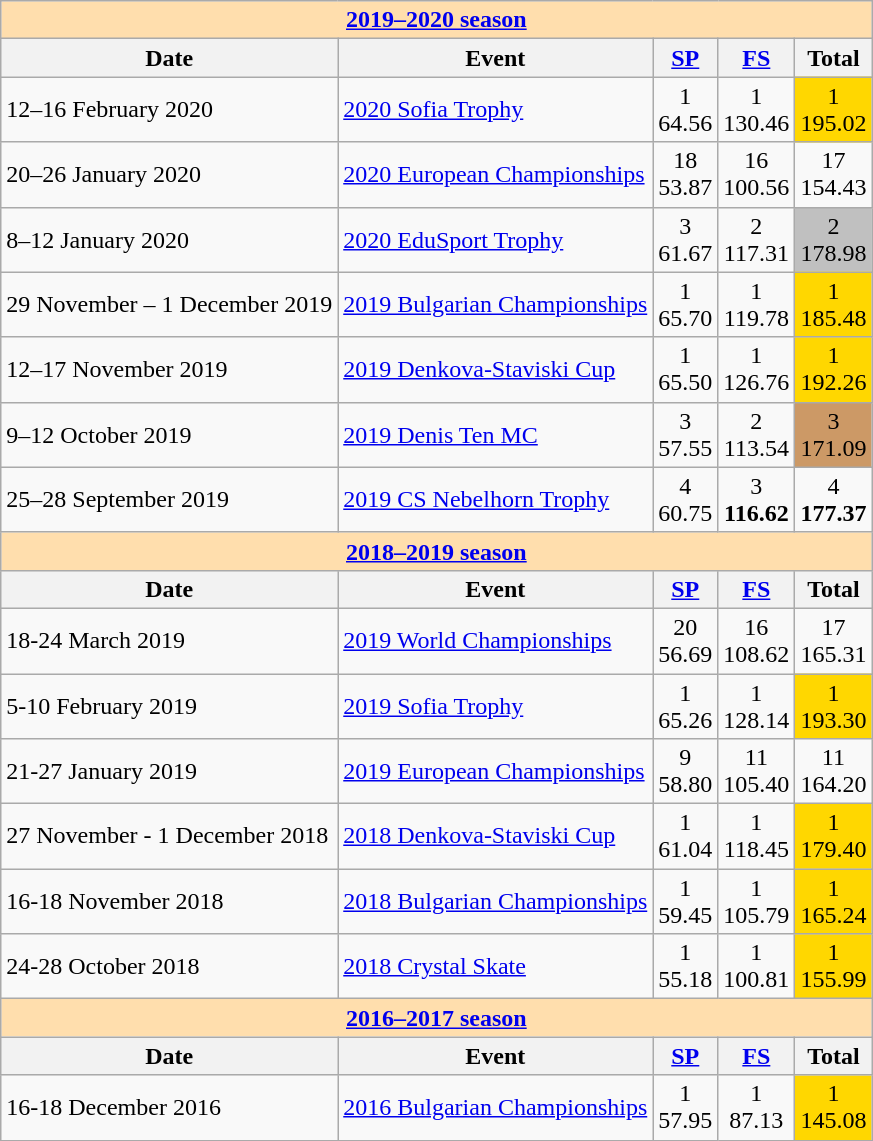<table class="wikitable">
<tr>
<td style="background-color: #ffdead; " colspan=5 align=center><a href='#'><strong>2019–2020 season</strong></a></td>
</tr>
<tr>
<th>Date</th>
<th>Event</th>
<th><a href='#'>SP</a></th>
<th><a href='#'>FS</a></th>
<th>Total</th>
</tr>
<tr>
<td>12–16 February 2020</td>
<td><a href='#'>2020 Sofia Trophy</a></td>
<td align=center>1 <br> 64.56</td>
<td align=center>1 <br> 130.46</td>
<td align=center bgcolor=gold>1 <br> 195.02</td>
</tr>
<tr>
<td>20–26 January 2020</td>
<td><a href='#'>2020 European Championships</a></td>
<td align=center>18 <br> 53.87</td>
<td align=center>16 <br> 100.56</td>
<td align=center>17 <br> 154.43</td>
</tr>
<tr>
<td>8–12 January 2020</td>
<td><a href='#'>2020 EduSport Trophy</a></td>
<td align=center>3 <br> 61.67</td>
<td align=center>2 <br> 117.31</td>
<td align=center bgcolor=silver>2 <br> 178.98</td>
</tr>
<tr>
<td>29 November – 1 December 2019</td>
<td><a href='#'>2019 Bulgarian Championships</a></td>
<td align=center>1 <br> 65.70</td>
<td align=center>1 <br> 119.78</td>
<td align=center bgcolor=gold>1 <br> 185.48</td>
</tr>
<tr>
<td>12–17 November 2019</td>
<td><a href='#'>2019 Denkova-Staviski Cup</a></td>
<td align=center>1 <br> 65.50</td>
<td align=center>1 <br> 126.76</td>
<td align=center bgcolor=gold>1 <br> 192.26</td>
</tr>
<tr>
<td>9–12 October 2019</td>
<td><a href='#'>2019 Denis Ten MC</a></td>
<td align=center>3 <br> 57.55</td>
<td align=center>2 <br> 113.54</td>
<td align=center bgcolor=cc9966>3 <br> 171.09</td>
</tr>
<tr>
<td>25–28 September 2019</td>
<td><a href='#'>2019 CS Nebelhorn Trophy</a></td>
<td align=center>4 <br> 60.75</td>
<td align=center>3 <br> <strong>116.62</strong></td>
<td align=center>4 <br> <strong>177.37</strong></td>
</tr>
<tr>
<td style="background-color: #ffdead; " colspan=5 align=center><a href='#'><strong>2018–2019 season</strong></a></td>
</tr>
<tr>
<th>Date</th>
<th>Event</th>
<th><a href='#'>SP</a></th>
<th><a href='#'>FS</a></th>
<th>Total</th>
</tr>
<tr>
<td>18-24 March 2019</td>
<td><a href='#'>2019 World Championships</a></td>
<td align=center>20 <br> 56.69</td>
<td align=center>16 <br> 108.62</td>
<td align=center>17 <br> 165.31</td>
</tr>
<tr>
<td>5-10 February 2019</td>
<td><a href='#'>2019 Sofia Trophy</a></td>
<td align=center>1 <br> 65.26</td>
<td align=center>1 <br> 128.14</td>
<td align=center bgcolor=gold>1 <br> 193.30</td>
</tr>
<tr>
<td>21-27 January 2019</td>
<td><a href='#'>2019 European Championships</a></td>
<td align=center>9 <br> 58.80</td>
<td align=center>11 <br> 105.40</td>
<td align=center>11 <br> 164.20</td>
</tr>
<tr>
<td>27 November - 1 December 2018</td>
<td><a href='#'>2018 Denkova-Staviski Cup</a></td>
<td align=center>1 <br> 61.04</td>
<td align=center>1 <br> 118.45</td>
<td align=center bgcolor=gold>1 <br> 179.40</td>
</tr>
<tr>
<td>16-18 November 2018</td>
<td><a href='#'>2018 Bulgarian Championships</a></td>
<td align=center>1 <br> 59.45</td>
<td align=center>1 <br> 105.79</td>
<td align=center bgcolor=gold>1 <br> 165.24</td>
</tr>
<tr>
<td>24-28 October 2018</td>
<td><a href='#'>2018 Crystal Skate</a></td>
<td align=center>1 <br> 55.18</td>
<td align=center>1 <br> 100.81</td>
<td align=center bgcolor=gold>1 <br> 155.99</td>
</tr>
<tr>
<td style="background-color: #ffdead; " colspan=5 align=center><a href='#'><strong>2016–2017 season</strong></a></td>
</tr>
<tr>
<th>Date</th>
<th>Event</th>
<th><a href='#'>SP</a></th>
<th><a href='#'>FS</a></th>
<th>Total</th>
</tr>
<tr>
<td>16-18 December 2016</td>
<td><a href='#'>2016 Bulgarian Championships</a></td>
<td align=center>1 <br> 57.95</td>
<td align=center>1 <br> 87.13</td>
<td align=center bgcolor=gold>1 <br> 145.08</td>
</tr>
</table>
